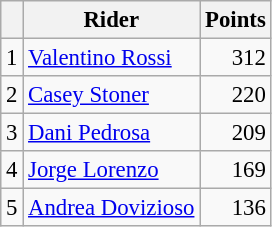<table class="wikitable" style="font-size: 95%;">
<tr>
<th></th>
<th>Rider</th>
<th>Points</th>
</tr>
<tr>
<td align=center>1</td>
<td> <a href='#'>Valentino Rossi</a></td>
<td align=right>312</td>
</tr>
<tr>
<td align=center>2</td>
<td> <a href='#'>Casey Stoner</a></td>
<td align=right>220</td>
</tr>
<tr>
<td align=center>3</td>
<td> <a href='#'>Dani Pedrosa</a></td>
<td align=right>209</td>
</tr>
<tr>
<td align=center>4</td>
<td> <a href='#'>Jorge Lorenzo</a></td>
<td align=right>169</td>
</tr>
<tr>
<td align=center>5</td>
<td> <a href='#'>Andrea Dovizioso</a></td>
<td align=right>136</td>
</tr>
</table>
